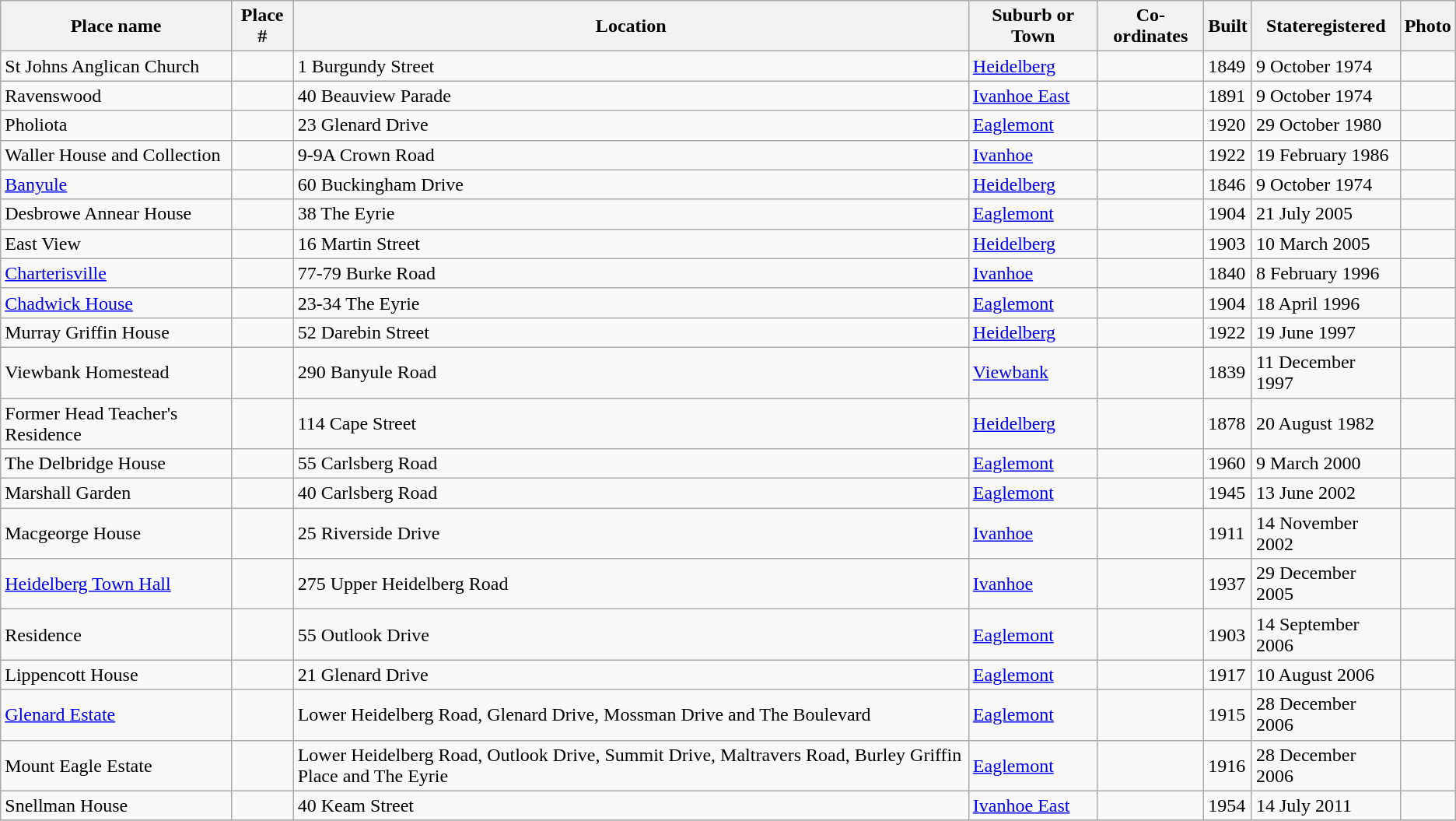<table class="wikitable sortable">
<tr>
<th>Place name</th>
<th>Place #</th>
<th>Location</th>
<th>Suburb or Town</th>
<th>Co-ordinates</th>
<th>Built</th>
<th>Stateregistered</th>
<th class="unsortable">Photo</th>
</tr>
<tr>
<td>St Johns Anglican Church</td>
<td></td>
<td>1 Burgundy Street</td>
<td><a href='#'>Heidelberg</a></td>
<td></td>
<td>1849</td>
<td>9 October 1974</td>
<td></td>
</tr>
<tr>
<td>Ravenswood</td>
<td></td>
<td>40 Beauview Parade</td>
<td><a href='#'>Ivanhoe East</a></td>
<td></td>
<td>1891</td>
<td>9 October 1974</td>
<td></td>
</tr>
<tr>
<td>Pholiota</td>
<td></td>
<td>23 Glenard Drive</td>
<td><a href='#'>Eaglemont</a></td>
<td></td>
<td>1920</td>
<td>29 October 1980</td>
<td></td>
</tr>
<tr>
<td>Waller House and Collection</td>
<td></td>
<td>9-9A Crown Road</td>
<td><a href='#'>Ivanhoe</a></td>
<td></td>
<td>1922</td>
<td>19 February 1986</td>
<td></td>
</tr>
<tr>
<td><a href='#'>Banyule</a></td>
<td></td>
<td>60 Buckingham Drive</td>
<td><a href='#'>Heidelberg</a></td>
<td></td>
<td>1846</td>
<td>9 October 1974</td>
<td></td>
</tr>
<tr>
<td>Desbrowe Annear House</td>
<td></td>
<td>38 The Eyrie</td>
<td><a href='#'>Eaglemont</a></td>
<td></td>
<td>1904</td>
<td>21 July 2005</td>
<td></td>
</tr>
<tr>
<td>East View</td>
<td></td>
<td>16 Martin Street</td>
<td><a href='#'>Heidelberg</a></td>
<td></td>
<td>1903</td>
<td>10 March 2005</td>
<td></td>
</tr>
<tr>
<td><a href='#'>Charterisville</a></td>
<td></td>
<td>77-79 Burke Road</td>
<td><a href='#'>Ivanhoe</a></td>
<td></td>
<td>1840</td>
<td>8 February 1996</td>
<td></td>
</tr>
<tr>
<td><a href='#'>Chadwick House</a></td>
<td></td>
<td>23-34 The Eyrie</td>
<td><a href='#'>Eaglemont</a></td>
<td></td>
<td>1904</td>
<td>18 April 1996</td>
<td></td>
</tr>
<tr>
<td>Murray Griffin House</td>
<td></td>
<td>52 Darebin Street</td>
<td><a href='#'>Heidelberg</a></td>
<td></td>
<td>1922</td>
<td>19 June 1997</td>
<td></td>
</tr>
<tr>
<td>Viewbank Homestead</td>
<td></td>
<td>290 Banyule Road</td>
<td><a href='#'>Viewbank</a></td>
<td></td>
<td>1839</td>
<td>11 December 1997</td>
<td></td>
</tr>
<tr>
<td>Former Head Teacher's Residence</td>
<td></td>
<td>114 Cape Street</td>
<td><a href='#'>Heidelberg</a></td>
<td></td>
<td>1878</td>
<td>20 August 1982</td>
<td></td>
</tr>
<tr>
<td>The Delbridge House</td>
<td></td>
<td>55 Carlsberg Road</td>
<td><a href='#'>Eaglemont</a></td>
<td></td>
<td>1960</td>
<td>9 March 2000</td>
<td></td>
</tr>
<tr>
<td>Marshall Garden</td>
<td></td>
<td>40 Carlsberg Road</td>
<td><a href='#'>Eaglemont</a></td>
<td></td>
<td>1945</td>
<td>13 June 2002</td>
<td></td>
</tr>
<tr>
<td>Macgeorge House</td>
<td></td>
<td>25 Riverside Drive</td>
<td><a href='#'>Ivanhoe</a></td>
<td></td>
<td>1911</td>
<td>14 November 2002</td>
<td></td>
</tr>
<tr>
<td><a href='#'>Heidelberg Town Hall</a></td>
<td></td>
<td>275 Upper Heidelberg Road</td>
<td><a href='#'>Ivanhoe</a></td>
<td></td>
<td>1937</td>
<td>29 December 2005</td>
<td></td>
</tr>
<tr>
<td>Residence</td>
<td></td>
<td>55 Outlook Drive</td>
<td><a href='#'>Eaglemont</a></td>
<td></td>
<td>1903</td>
<td>14 September 2006</td>
<td></td>
</tr>
<tr>
<td>Lippencott House</td>
<td></td>
<td>21 Glenard Drive</td>
<td><a href='#'>Eaglemont</a></td>
<td></td>
<td>1917</td>
<td>10 August 2006</td>
<td></td>
</tr>
<tr>
<td><a href='#'>Glenard Estate</a></td>
<td></td>
<td>Lower Heidelberg Road, Glenard Drive, Mossman Drive and The Boulevard</td>
<td><a href='#'>Eaglemont</a></td>
<td></td>
<td>1915</td>
<td>28 December 2006</td>
<td></td>
</tr>
<tr>
<td>Mount Eagle Estate</td>
<td></td>
<td>Lower Heidelberg Road, Outlook Drive, Summit Drive, Maltravers Road, Burley Griffin Place and The Eyrie</td>
<td><a href='#'>Eaglemont</a></td>
<td></td>
<td>1916</td>
<td>28 December 2006</td>
<td></td>
</tr>
<tr>
<td>Snellman House</td>
<td></td>
<td>40 Keam Street</td>
<td><a href='#'>Ivanhoe East</a></td>
<td></td>
<td>1954</td>
<td>14 July 2011</td>
<td></td>
</tr>
<tr>
</tr>
</table>
